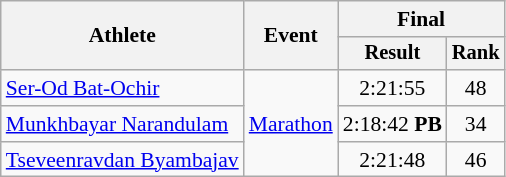<table class="wikitable" style="font-size:90%">
<tr>
<th rowspan="2">Athlete</th>
<th rowspan="2">Event</th>
<th colspan="2">Final</th>
</tr>
<tr style="font-size:95%">
<th>Result</th>
<th>Rank</th>
</tr>
<tr style=text-align:center>
<td style=text-align:left><a href='#'>Ser-Od Bat-Ochir</a></td>
<td style=text-align:left rowspan=3><a href='#'>Marathon</a></td>
<td>2:21:55</td>
<td>48</td>
</tr>
<tr style=text-align:center>
<td style=text-align:left><a href='#'>Munkhbayar Narandulam</a></td>
<td>2:18:42 <strong>PB</strong></td>
<td>34</td>
</tr>
<tr style=text-align:center>
<td style=text-align:left><a href='#'>Tseveenravdan Byambajav</a></td>
<td>2:21:48</td>
<td>46</td>
</tr>
</table>
